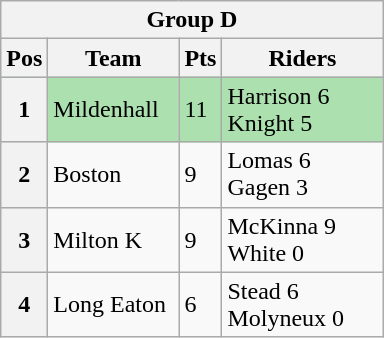<table class="wikitable">
<tr>
<th colspan="4">Group D</th>
</tr>
<tr>
<th width=20>Pos</th>
<th width=80>Team</th>
<th width=20>Pts</th>
<th width=100>Riders</th>
</tr>
<tr style="background:#ACE1AF;">
<th>1</th>
<td>Mildenhall</td>
<td>11</td>
<td>Harrison 6<br>Knight 5</td>
</tr>
<tr>
<th>2</th>
<td>Boston</td>
<td>9</td>
<td>Lomas 6<br>Gagen 3</td>
</tr>
<tr>
<th>3</th>
<td>Milton K</td>
<td>9</td>
<td>McKinna 9<br>White 0</td>
</tr>
<tr>
<th>4</th>
<td>Long Eaton</td>
<td>6</td>
<td>Stead 6<br>Molyneux 0</td>
</tr>
</table>
